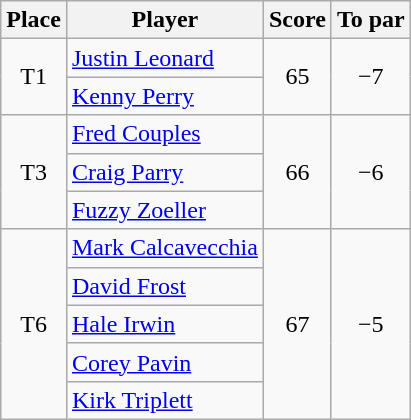<table class="wikitable">
<tr>
<th>Place</th>
<th>Player</th>
<th>Score</th>
<th>To par</th>
</tr>
<tr>
<td rowspan=2 align=center>T1</td>
<td> <a href='#'>Justin Leonard</a></td>
<td rowspan=2 align=center>65</td>
<td rowspan=2 align=center>−7</td>
</tr>
<tr>
<td> <a href='#'>Kenny Perry</a></td>
</tr>
<tr>
<td rowspan=3 align=center>T3</td>
<td> <a href='#'>Fred Couples</a></td>
<td rowspan=3 align=center>66</td>
<td rowspan=3 align=center>−6</td>
</tr>
<tr>
<td> <a href='#'>Craig Parry</a></td>
</tr>
<tr>
<td> <a href='#'>Fuzzy Zoeller</a></td>
</tr>
<tr>
<td rowspan=5 align=center>T6</td>
<td> <a href='#'>Mark Calcavecchia</a></td>
<td rowspan=5 align=center>67</td>
<td rowspan=5 align=center>−5</td>
</tr>
<tr>
<td> <a href='#'>David Frost</a></td>
</tr>
<tr>
<td> <a href='#'>Hale Irwin</a></td>
</tr>
<tr>
<td> <a href='#'>Corey Pavin</a></td>
</tr>
<tr>
<td> <a href='#'>Kirk Triplett</a></td>
</tr>
</table>
